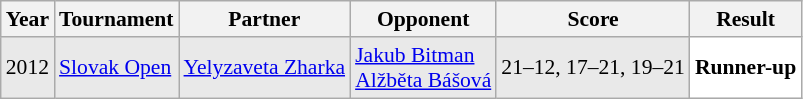<table class="sortable wikitable" style="font-size: 90%;">
<tr>
<th>Year</th>
<th>Tournament</th>
<th>Partner</th>
<th>Opponent</th>
<th>Score</th>
<th>Result</th>
</tr>
<tr style="background:#E9E9E9">
<td align="center">2012</td>
<td align="left"><a href='#'>Slovak Open</a></td>
<td align="left"> <a href='#'>Yelyzaveta Zharka</a></td>
<td align="left"> <a href='#'>Jakub Bitman</a> <br>  <a href='#'>Alžběta Bášová</a></td>
<td align="left">21–12, 17–21, 19–21</td>
<td style="text-align:left; background:white"> <strong>Runner-up</strong></td>
</tr>
</table>
